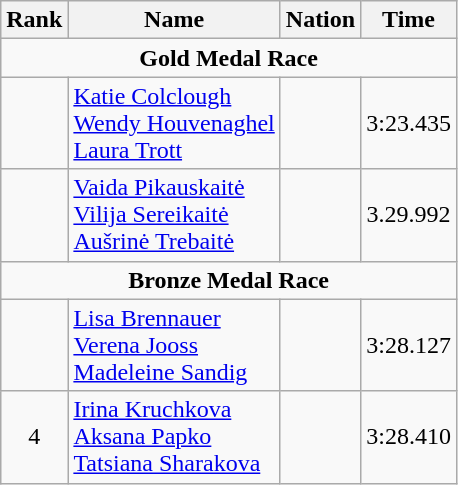<table class="wikitable" style="text-align:center">
<tr>
<th>Rank</th>
<th>Name</th>
<th>Nation</th>
<th>Time</th>
</tr>
<tr>
<td colspan=4><strong>Gold Medal Race</strong></td>
</tr>
<tr>
<td></td>
<td align=left><a href='#'>Katie Colclough</a><br><a href='#'>Wendy Houvenaghel</a><br><a href='#'>Laura Trott</a></td>
<td align=left></td>
<td>3:23.435</td>
</tr>
<tr>
<td></td>
<td align=left><a href='#'>Vaida Pikauskaitė</a><br><a href='#'>Vilija Sereikaitė</a><br><a href='#'>Aušrinė Trebaitė</a></td>
<td align=left></td>
<td>3.29.992</td>
</tr>
<tr>
<td colspan=4><strong>Bronze Medal Race</strong></td>
</tr>
<tr>
<td></td>
<td align=left><a href='#'>Lisa Brennauer</a><br><a href='#'>Verena Jooss</a><br><a href='#'>Madeleine Sandig</a></td>
<td align=left></td>
<td>3:28.127</td>
</tr>
<tr>
<td>4</td>
<td align=left><a href='#'>Irina Kruchkova</a><br><a href='#'>Aksana Papko</a><br> <a href='#'>Tatsiana Sharakova</a></td>
<td align=left></td>
<td>3:28.410</td>
</tr>
</table>
